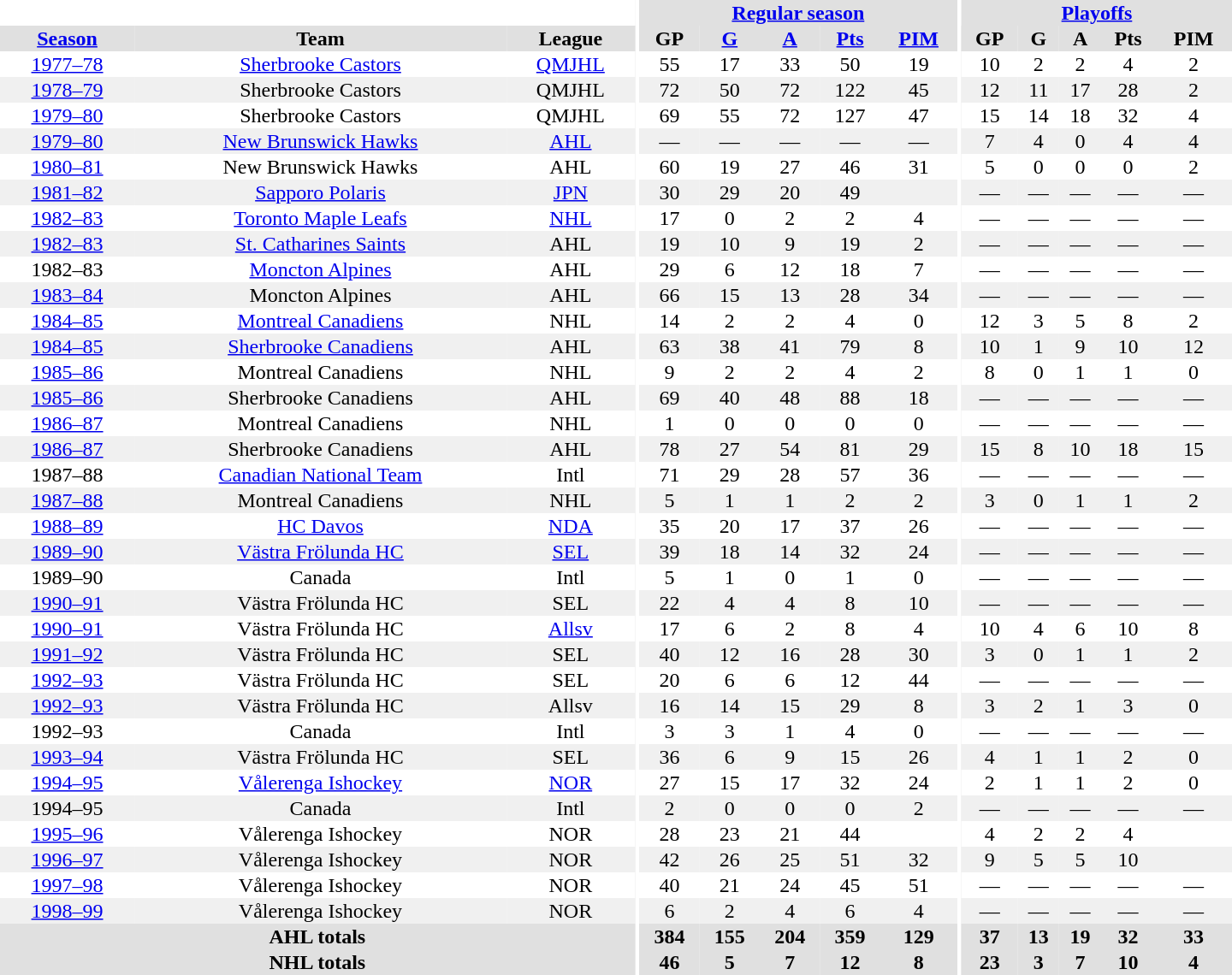<table border="0" cellpadding="1" cellspacing="0" style="text-align:center; width:60em">
<tr bgcolor="#e0e0e0">
<th colspan="3" bgcolor="#ffffff"></th>
<th rowspan="100" bgcolor="#ffffff"></th>
<th colspan="5"><a href='#'>Regular season</a></th>
<th rowspan="100" bgcolor="#ffffff"></th>
<th colspan="5"><a href='#'>Playoffs</a></th>
</tr>
<tr bgcolor="#e0e0e0">
<th><a href='#'>Season</a></th>
<th>Team</th>
<th>League</th>
<th>GP</th>
<th><a href='#'>G</a></th>
<th><a href='#'>A</a></th>
<th><a href='#'>Pts</a></th>
<th><a href='#'>PIM</a></th>
<th>GP</th>
<th>G</th>
<th>A</th>
<th>Pts</th>
<th>PIM</th>
</tr>
<tr>
<td><a href='#'>1977–78</a></td>
<td><a href='#'>Sherbrooke Castors</a></td>
<td><a href='#'>QMJHL</a></td>
<td>55</td>
<td>17</td>
<td>33</td>
<td>50</td>
<td>19</td>
<td>10</td>
<td>2</td>
<td>2</td>
<td>4</td>
<td>2</td>
</tr>
<tr bgcolor="#f0f0f0">
<td><a href='#'>1978–79</a></td>
<td>Sherbrooke Castors</td>
<td>QMJHL</td>
<td>72</td>
<td>50</td>
<td>72</td>
<td>122</td>
<td>45</td>
<td>12</td>
<td>11</td>
<td>17</td>
<td>28</td>
<td>2</td>
</tr>
<tr>
<td><a href='#'>1979–80</a></td>
<td>Sherbrooke Castors</td>
<td>QMJHL</td>
<td>69</td>
<td>55</td>
<td>72</td>
<td>127</td>
<td>47</td>
<td>15</td>
<td>14</td>
<td>18</td>
<td>32</td>
<td>4</td>
</tr>
<tr bgcolor="#f0f0f0">
<td><a href='#'>1979–80</a></td>
<td><a href='#'>New Brunswick Hawks</a></td>
<td><a href='#'>AHL</a></td>
<td>—</td>
<td>—</td>
<td>—</td>
<td>—</td>
<td>—</td>
<td>7</td>
<td>4</td>
<td>0</td>
<td>4</td>
<td>4</td>
</tr>
<tr>
<td><a href='#'>1980–81</a></td>
<td>New Brunswick Hawks</td>
<td>AHL</td>
<td>60</td>
<td>19</td>
<td>27</td>
<td>46</td>
<td>31</td>
<td>5</td>
<td>0</td>
<td>0</td>
<td>0</td>
<td>2</td>
</tr>
<tr bgcolor="#f0f0f0">
<td><a href='#'>1981–82</a></td>
<td><a href='#'>Sapporo Polaris</a></td>
<td><a href='#'>JPN</a></td>
<td>30</td>
<td>29</td>
<td>20</td>
<td>49</td>
<td></td>
<td>—</td>
<td>—</td>
<td>—</td>
<td>—</td>
<td>—</td>
</tr>
<tr>
<td><a href='#'>1982–83</a></td>
<td><a href='#'>Toronto Maple Leafs</a></td>
<td><a href='#'>NHL</a></td>
<td>17</td>
<td>0</td>
<td>2</td>
<td>2</td>
<td>4</td>
<td>—</td>
<td>—</td>
<td>—</td>
<td>—</td>
<td>—</td>
</tr>
<tr bgcolor="#f0f0f0">
<td><a href='#'>1982–83</a></td>
<td><a href='#'>St. Catharines Saints</a></td>
<td>AHL</td>
<td>19</td>
<td>10</td>
<td>9</td>
<td>19</td>
<td>2</td>
<td>—</td>
<td>—</td>
<td>—</td>
<td>—</td>
<td>—</td>
</tr>
<tr>
<td>1982–83</td>
<td><a href='#'>Moncton Alpines</a></td>
<td>AHL</td>
<td>29</td>
<td>6</td>
<td>12</td>
<td>18</td>
<td>7</td>
<td>—</td>
<td>—</td>
<td>—</td>
<td>—</td>
<td>—</td>
</tr>
<tr bgcolor="#f0f0f0">
<td><a href='#'>1983–84</a></td>
<td>Moncton Alpines</td>
<td>AHL</td>
<td>66</td>
<td>15</td>
<td>13</td>
<td>28</td>
<td>34</td>
<td>—</td>
<td>—</td>
<td>—</td>
<td>—</td>
<td>—</td>
</tr>
<tr>
<td><a href='#'>1984–85</a></td>
<td><a href='#'>Montreal Canadiens</a></td>
<td>NHL</td>
<td>14</td>
<td>2</td>
<td>2</td>
<td>4</td>
<td>0</td>
<td>12</td>
<td>3</td>
<td>5</td>
<td>8</td>
<td>2</td>
</tr>
<tr bgcolor="#f0f0f0">
<td><a href='#'>1984–85</a></td>
<td><a href='#'>Sherbrooke Canadiens</a></td>
<td>AHL</td>
<td>63</td>
<td>38</td>
<td>41</td>
<td>79</td>
<td>8</td>
<td>10</td>
<td>1</td>
<td>9</td>
<td>10</td>
<td>12</td>
</tr>
<tr>
<td><a href='#'>1985–86</a></td>
<td>Montreal Canadiens</td>
<td>NHL</td>
<td>9</td>
<td>2</td>
<td>2</td>
<td>4</td>
<td>2</td>
<td>8</td>
<td>0</td>
<td>1</td>
<td>1</td>
<td>0</td>
</tr>
<tr bgcolor="#f0f0f0">
<td><a href='#'>1985–86</a></td>
<td>Sherbrooke Canadiens</td>
<td>AHL</td>
<td>69</td>
<td>40</td>
<td>48</td>
<td>88</td>
<td>18</td>
<td>—</td>
<td>—</td>
<td>—</td>
<td>—</td>
<td>—</td>
</tr>
<tr>
<td><a href='#'>1986–87</a></td>
<td>Montreal Canadiens</td>
<td>NHL</td>
<td>1</td>
<td>0</td>
<td>0</td>
<td>0</td>
<td>0</td>
<td>—</td>
<td>—</td>
<td>—</td>
<td>—</td>
<td>—</td>
</tr>
<tr bgcolor="#f0f0f0">
<td><a href='#'>1986–87</a></td>
<td>Sherbrooke Canadiens</td>
<td>AHL</td>
<td>78</td>
<td>27</td>
<td>54</td>
<td>81</td>
<td>29</td>
<td>15</td>
<td>8</td>
<td>10</td>
<td>18</td>
<td>15</td>
</tr>
<tr>
<td>1987–88</td>
<td><a href='#'>Canadian National Team</a></td>
<td>Intl</td>
<td>71</td>
<td>29</td>
<td>28</td>
<td>57</td>
<td>36</td>
<td>—</td>
<td>—</td>
<td>—</td>
<td>—</td>
<td>—</td>
</tr>
<tr bgcolor="#f0f0f0">
<td><a href='#'>1987–88</a></td>
<td>Montreal Canadiens</td>
<td>NHL</td>
<td>5</td>
<td>1</td>
<td>1</td>
<td>2</td>
<td>2</td>
<td>3</td>
<td>0</td>
<td>1</td>
<td>1</td>
<td>2</td>
</tr>
<tr>
<td><a href='#'>1988–89</a></td>
<td><a href='#'>HC Davos</a></td>
<td><a href='#'>NDA</a></td>
<td>35</td>
<td>20</td>
<td>17</td>
<td>37</td>
<td>26</td>
<td>—</td>
<td>—</td>
<td>—</td>
<td>—</td>
<td>—</td>
</tr>
<tr bgcolor="#f0f0f0">
<td><a href='#'>1989–90</a></td>
<td><a href='#'>Västra Frölunda HC</a></td>
<td><a href='#'>SEL</a></td>
<td>39</td>
<td>18</td>
<td>14</td>
<td>32</td>
<td>24</td>
<td>—</td>
<td>—</td>
<td>—</td>
<td>—</td>
<td>—</td>
</tr>
<tr>
<td>1989–90</td>
<td>Canada</td>
<td>Intl</td>
<td>5</td>
<td>1</td>
<td>0</td>
<td>1</td>
<td>0</td>
<td>—</td>
<td>—</td>
<td>—</td>
<td>—</td>
<td>—</td>
</tr>
<tr bgcolor="#f0f0f0">
<td><a href='#'>1990–91</a></td>
<td>Västra Frölunda HC</td>
<td>SEL</td>
<td>22</td>
<td>4</td>
<td>4</td>
<td>8</td>
<td>10</td>
<td>—</td>
<td>—</td>
<td>—</td>
<td>—</td>
<td>—</td>
</tr>
<tr>
<td><a href='#'>1990–91</a></td>
<td>Västra Frölunda HC</td>
<td><a href='#'>Allsv</a></td>
<td>17</td>
<td>6</td>
<td>2</td>
<td>8</td>
<td>4</td>
<td>10</td>
<td>4</td>
<td>6</td>
<td>10</td>
<td>8</td>
</tr>
<tr bgcolor="#f0f0f0">
<td><a href='#'>1991–92</a></td>
<td>Västra Frölunda HC</td>
<td>SEL</td>
<td>40</td>
<td>12</td>
<td>16</td>
<td>28</td>
<td>30</td>
<td>3</td>
<td>0</td>
<td>1</td>
<td>1</td>
<td>2</td>
</tr>
<tr>
<td><a href='#'>1992–93</a></td>
<td>Västra Frölunda HC</td>
<td>SEL</td>
<td>20</td>
<td>6</td>
<td>6</td>
<td>12</td>
<td>44</td>
<td>—</td>
<td>—</td>
<td>—</td>
<td>—</td>
<td>—</td>
</tr>
<tr bgcolor="#f0f0f0">
<td><a href='#'>1992–93</a></td>
<td>Västra Frölunda HC</td>
<td>Allsv</td>
<td>16</td>
<td>14</td>
<td>15</td>
<td>29</td>
<td>8</td>
<td>3</td>
<td>2</td>
<td>1</td>
<td>3</td>
<td>0</td>
</tr>
<tr>
<td>1992–93</td>
<td>Canada</td>
<td>Intl</td>
<td>3</td>
<td>3</td>
<td>1</td>
<td>4</td>
<td>0</td>
<td>—</td>
<td>—</td>
<td>—</td>
<td>—</td>
<td>—</td>
</tr>
<tr bgcolor="#f0f0f0">
<td><a href='#'>1993–94</a></td>
<td>Västra Frölunda HC</td>
<td>SEL</td>
<td>36</td>
<td>6</td>
<td>9</td>
<td>15</td>
<td>26</td>
<td>4</td>
<td>1</td>
<td>1</td>
<td>2</td>
<td>0</td>
</tr>
<tr>
<td><a href='#'>1994–95</a></td>
<td><a href='#'>Vålerenga Ishockey</a></td>
<td><a href='#'>NOR</a></td>
<td>27</td>
<td>15</td>
<td>17</td>
<td>32</td>
<td>24</td>
<td>2</td>
<td>1</td>
<td>1</td>
<td>2</td>
<td>0</td>
</tr>
<tr bgcolor="#f0f0f0">
<td>1994–95</td>
<td>Canada</td>
<td>Intl</td>
<td>2</td>
<td>0</td>
<td>0</td>
<td>0</td>
<td>2</td>
<td>—</td>
<td>—</td>
<td>—</td>
<td>—</td>
<td>—</td>
</tr>
<tr>
<td><a href='#'>1995–96</a></td>
<td>Vålerenga Ishockey</td>
<td>NOR</td>
<td>28</td>
<td>23</td>
<td>21</td>
<td>44</td>
<td></td>
<td>4</td>
<td>2</td>
<td>2</td>
<td>4</td>
<td></td>
</tr>
<tr bgcolor="#f0f0f0">
<td><a href='#'>1996–97</a></td>
<td>Vålerenga Ishockey</td>
<td>NOR</td>
<td>42</td>
<td>26</td>
<td>25</td>
<td>51</td>
<td>32</td>
<td>9</td>
<td>5</td>
<td>5</td>
<td>10</td>
<td></td>
</tr>
<tr>
<td><a href='#'>1997–98</a></td>
<td>Vålerenga Ishockey</td>
<td>NOR</td>
<td>40</td>
<td>21</td>
<td>24</td>
<td>45</td>
<td>51</td>
<td>—</td>
<td>—</td>
<td>—</td>
<td>—</td>
<td>—</td>
</tr>
<tr bgcolor="#f0f0f0">
<td><a href='#'>1998–99</a></td>
<td>Vålerenga Ishockey</td>
<td>NOR</td>
<td>6</td>
<td>2</td>
<td>4</td>
<td>6</td>
<td>4</td>
<td>—</td>
<td>—</td>
<td>—</td>
<td>—</td>
<td>—</td>
</tr>
<tr bgcolor="#e0e0e0">
<th colspan="3">AHL totals</th>
<th>384</th>
<th>155</th>
<th>204</th>
<th>359</th>
<th>129</th>
<th>37</th>
<th>13</th>
<th>19</th>
<th>32</th>
<th>33</th>
</tr>
<tr bgcolor="#e0e0e0">
<th colspan="3">NHL totals</th>
<th>46</th>
<th>5</th>
<th>7</th>
<th>12</th>
<th>8</th>
<th>23</th>
<th>3</th>
<th>7</th>
<th>10</th>
<th>4</th>
</tr>
</table>
